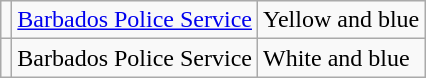<table class="wikitable">
<tr>
<td></td>
<td><a href='#'>Barbados Police Service</a></td>
<td>Yellow and blue</td>
</tr>
<tr>
<td></td>
<td>Barbados Police Service</td>
<td>White and blue</td>
</tr>
</table>
